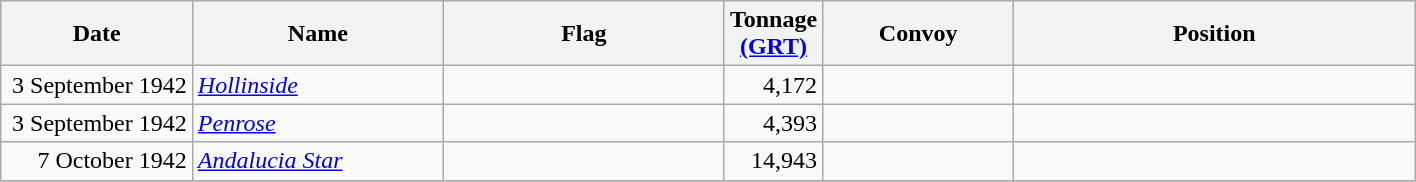<table class="wikitable sortable" style="margin: 1em auto 1em auto;"|->
<tr>
<th width="120px">Date</th>
<th width="160px">Name</th>
<th width="180px">Flag</th>
<th width="25px">Tonnage <a href='#'>(GRT)</a></th>
<th width="120px">Convoy</th>
<th width="260px">Position</th>
</tr>
<tr>
<td align="right">3 September 1942</td>
<td align="left"><a href='#'><em>Hollinside</em></a></td>
<td align="left"></td>
<td align="right">4,172</td>
<td align="left"></td>
<td align="left"></td>
</tr>
<tr>
<td align="right">3 September 1942</td>
<td align="left"><a href='#'><em>Penrose</em></a></td>
<td align="left"></td>
<td align="right">4,393</td>
<td align="left"></td>
<td align="left"></td>
</tr>
<tr>
<td align="right">7 October 1942</td>
<td align="left"><a href='#'><em>Andalucia Star</em></a></td>
<td align="left"></td>
<td align="right">14,943</td>
<td align="left"></td>
<td align="left"></td>
</tr>
<tr>
</tr>
</table>
